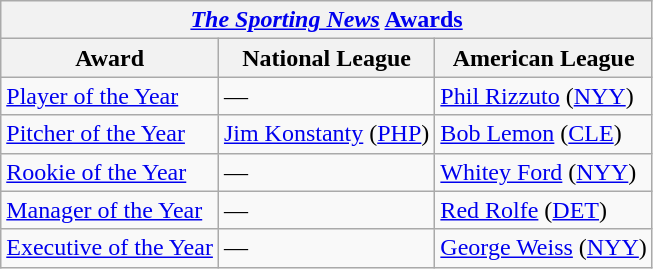<table class="wikitable">
<tr>
<th colspan="3"><em><a href='#'>The Sporting News</a></em> <a href='#'>Awards</a></th>
</tr>
<tr>
<th>Award</th>
<th>National League</th>
<th>American League</th>
</tr>
<tr>
<td><a href='#'>Player of the Year</a></td>
<td>—</td>
<td><a href='#'>Phil Rizzuto</a> (<a href='#'>NYY</a>)</td>
</tr>
<tr>
<td><a href='#'>Pitcher of the Year</a></td>
<td><a href='#'>Jim Konstanty</a> (<a href='#'>PHP</a>)</td>
<td><a href='#'>Bob Lemon</a> (<a href='#'>CLE</a>)</td>
</tr>
<tr>
<td><a href='#'>Rookie of the Year</a></td>
<td>—</td>
<td><a href='#'>Whitey Ford</a> (<a href='#'>NYY</a>)</td>
</tr>
<tr>
<td><a href='#'>Manager of the Year</a></td>
<td>—</td>
<td><a href='#'>Red Rolfe</a> (<a href='#'>DET</a>)</td>
</tr>
<tr>
<td><a href='#'>Executive of the Year</a></td>
<td>—</td>
<td><a href='#'>George Weiss</a> (<a href='#'>NYY</a>)</td>
</tr>
</table>
